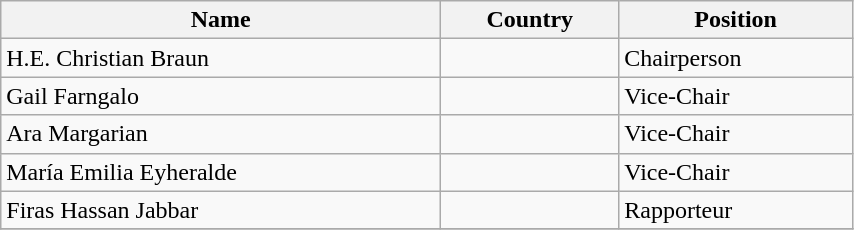<table class="wikitable" style="display: inline-table; width: 45%">
<tr>
<th>Name</th>
<th>Country</th>
<th>Position</th>
</tr>
<tr>
<td>H.E. Christian Braun</td>
<td></td>
<td>Chairperson</td>
</tr>
<tr>
<td>Gail Farngalo</td>
<td></td>
<td>Vice-Chair</td>
</tr>
<tr>
<td>Ara Margarian</td>
<td></td>
<td>Vice-Chair</td>
</tr>
<tr>
<td>María Emilia Eyheralde</td>
<td></td>
<td>Vice-Chair</td>
</tr>
<tr>
<td>Firas Hassan Jabbar</td>
<td></td>
<td>Rapporteur</td>
</tr>
<tr>
</tr>
</table>
